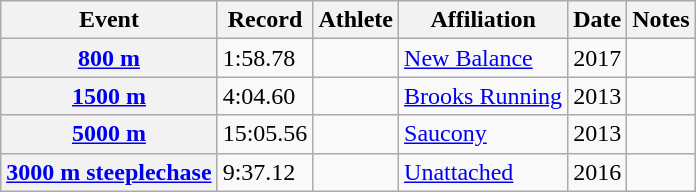<table class="wikitable plainrowheaders sortable">
<tr>
<th scope="col">Event</th>
<th scope="col">Record</th>
<th scope="col">Athlete</th>
<th scope="col">Affiliation</th>
<th scope="col">Date</th>
<th scope="col">Notes</th>
</tr>
<tr>
<th scope="row"><a href='#'>800 m</a></th>
<td>1:58.78</td>
<td></td>
<td><a href='#'>New Balance</a></td>
<td>2017</td>
<td></td>
</tr>
<tr>
<th scope="row"><a href='#'>1500 m</a></th>
<td>4:04.60</td>
<td></td>
<td><a href='#'>Brooks Running</a></td>
<td>2013</td>
<td></td>
</tr>
<tr>
<th scope="row"><a href='#'>5000 m</a></th>
<td>15:05.56</td>
<td></td>
<td><a href='#'>Saucony</a></td>
<td>2013</td>
<td></td>
</tr>
<tr>
<th scope="row"><a href='#'>3000 m steeplechase</a></th>
<td>9:37.12</td>
<td></td>
<td><a href='#'>Unattached</a></td>
<td>2016</td>
<td></td>
</tr>
</table>
